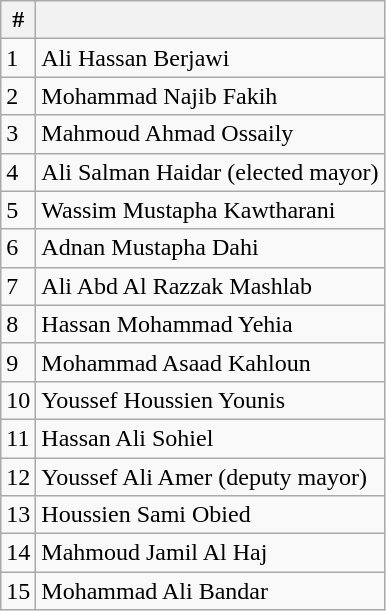<table class="wikitable">
<tr>
<th>#</th>
<th></th>
</tr>
<tr>
<td>1</td>
<td>Ali Hassan Berjawi</td>
</tr>
<tr>
<td>2</td>
<td>Mohammad Najib Fakih</td>
</tr>
<tr>
<td>3</td>
<td>Mahmoud Ahmad Ossaily</td>
</tr>
<tr>
<td>4</td>
<td>Ali Salman Haidar (elected mayor)</td>
</tr>
<tr>
<td>5</td>
<td>Wassim Mustapha Kawtharani</td>
</tr>
<tr>
<td>6</td>
<td>Adnan Mustapha Dahi</td>
</tr>
<tr>
<td>7</td>
<td>Ali Abd Al Razzak Mashlab</td>
</tr>
<tr>
<td>8</td>
<td>Hassan Mohammad Yehia</td>
</tr>
<tr>
<td>9</td>
<td>Mohammad Asaad Kahloun</td>
</tr>
<tr>
<td>10</td>
<td>Youssef Houssien Younis</td>
</tr>
<tr>
<td>11</td>
<td>Hassan Ali Sohiel</td>
</tr>
<tr>
<td>12</td>
<td>Youssef Ali Amer (deputy mayor)</td>
</tr>
<tr>
<td>13</td>
<td>Houssien Sami Obied</td>
</tr>
<tr>
<td>14</td>
<td>Mahmoud Jamil Al Haj</td>
</tr>
<tr>
<td>15</td>
<td>Mohammad Ali Bandar</td>
</tr>
</table>
